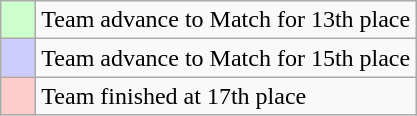<table class="wikitable">
<tr>
<td style="background:#cfc;">    </td>
<td>Team advance to Match for 13th place</td>
</tr>
<tr>
<td style="background:#ccf;">    </td>
<td>Team advance to Match for 15th place</td>
</tr>
<tr>
<td style="background:#fcc;">    </td>
<td>Team finished at 17th place</td>
</tr>
</table>
